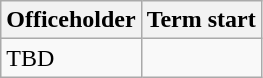<table class="wikitable sortable">
<tr style="vertical-align:bottom;">
<th>Officeholder</th>
<th>Term start</th>
</tr>
<tr>
<td>TBD</td>
<td></td>
</tr>
</table>
